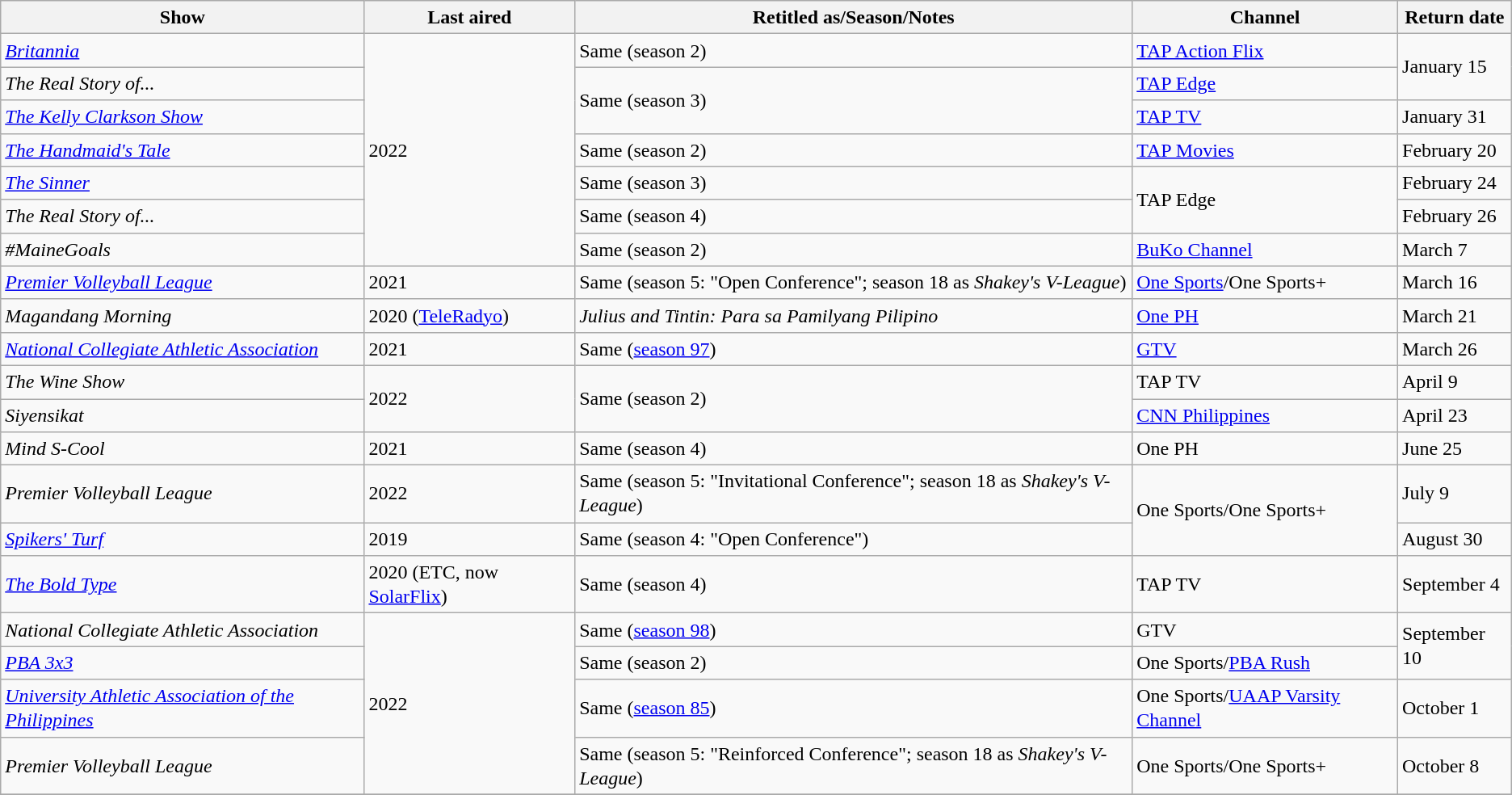<table class="wikitable" style="text-align:left; line-height:20px; width:auto;">
<tr>
<th>Show</th>
<th>Last aired</th>
<th>Retitled as/Season/Notes</th>
<th>Channel</th>
<th>Return date</th>
</tr>
<tr>
<td><em><a href='#'>Britannia</a></em></td>
<td rowspan="7">2022</td>
<td>Same (season 2)</td>
<td><a href='#'>TAP Action Flix</a></td>
<td rowspan="2">January 15</td>
</tr>
<tr>
<td><em>The Real Story of...</em></td>
<td rowspan="2">Same (season 3)</td>
<td><a href='#'>TAP Edge</a></td>
</tr>
<tr>
<td><em><a href='#'>The Kelly Clarkson Show</a></em></td>
<td><a href='#'>TAP TV</a></td>
<td>January 31</td>
</tr>
<tr>
<td><em><a href='#'>The Handmaid's Tale</a></em></td>
<td>Same (season 2)</td>
<td><a href='#'>TAP Movies</a></td>
<td>February 20</td>
</tr>
<tr>
<td><em><a href='#'>The Sinner</a></em></td>
<td>Same (season 3)</td>
<td rowspan="2">TAP Edge</td>
<td>February 24</td>
</tr>
<tr>
<td><em>The Real Story of...</em></td>
<td>Same (season 4)</td>
<td>February 26</td>
</tr>
<tr>
<td><em>#MaineGoals</em></td>
<td>Same (season 2)</td>
<td><a href='#'>BuKo Channel</a></td>
<td>March 7</td>
</tr>
<tr>
<td><em><a href='#'>Premier Volleyball League</a></em></td>
<td>2021</td>
<td>Same (season 5: "Open Conference"; season 18 as <em>Shakey's V-League</em>)</td>
<td><a href='#'>One Sports</a>/One Sports+</td>
<td>March 16</td>
</tr>
<tr>
<td><em>Magandang Morning</em></td>
<td>2020 (<a href='#'>TeleRadyo</a>)</td>
<td><em>Julius and Tintin: Para sa Pamilyang Pilipino</em></td>
<td><a href='#'>One PH</a></td>
<td>March 21</td>
</tr>
<tr>
<td><em><a href='#'>National Collegiate Athletic Association</a></em></td>
<td>2021</td>
<td>Same (<a href='#'>season 97</a>)</td>
<td><a href='#'>GTV</a></td>
<td>March 26</td>
</tr>
<tr>
<td><em>The Wine Show</em></td>
<td rowspan="2">2022</td>
<td rowspan="2">Same (season 2)</td>
<td>TAP TV</td>
<td>April 9</td>
</tr>
<tr>
<td><em>Siyensikat</em></td>
<td><a href='#'>CNN Philippines</a></td>
<td>April 23</td>
</tr>
<tr>
<td><em>Mind S-Cool</em></td>
<td>2021</td>
<td>Same (season 4)</td>
<td>One PH</td>
<td>June 25</td>
</tr>
<tr>
<td><em>Premier Volleyball League</em></td>
<td>2022</td>
<td>Same (season 5: "Invitational Conference"; season 18 as <em>Shakey's V-League</em>)</td>
<td rowspan="2">One Sports/One Sports+</td>
<td>July 9</td>
</tr>
<tr>
<td><em><a href='#'>Spikers' Turf</a></em></td>
<td>2019</td>
<td>Same (season 4: "Open Conference")</td>
<td>August 30</td>
</tr>
<tr>
<td><em><a href='#'>The Bold Type</a></em></td>
<td>2020 (ETC, now <a href='#'>SolarFlix</a>)</td>
<td>Same (season 4)</td>
<td>TAP TV</td>
<td>September 4</td>
</tr>
<tr>
<td><em>National Collegiate Athletic Association</em></td>
<td rowspan="4">2022</td>
<td>Same (<a href='#'>season 98</a>)</td>
<td>GTV</td>
<td rowspan="2">September 10</td>
</tr>
<tr>
<td><em><a href='#'>PBA 3x3</a></em></td>
<td>Same (season 2)</td>
<td>One Sports/<a href='#'>PBA Rush</a></td>
</tr>
<tr>
<td><em><a href='#'>University Athletic Association of the Philippines</a></em></td>
<td>Same (<a href='#'>season 85</a>)</td>
<td>One Sports/<a href='#'>UAAP Varsity Channel</a></td>
<td>October 1</td>
</tr>
<tr>
<td><em>Premier Volleyball League</em></td>
<td>Same (season 5: "Reinforced Conference"; season 18 as <em>Shakey's V-League</em>)</td>
<td>One Sports/One Sports+</td>
<td>October 8</td>
</tr>
<tr>
</tr>
</table>
